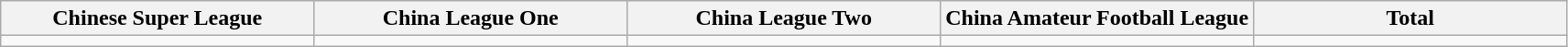<table class="wikitable">
<tr>
<th width="20%">Chinese Super League</th>
<th width="20%">China League One</th>
<th width="20%">China League Two</th>
<th width="20%">China Amateur Football League</th>
<th width="20%">Total</th>
</tr>
<tr>
<td></td>
<td></td>
<td></td>
<td></td>
<td></td>
</tr>
</table>
